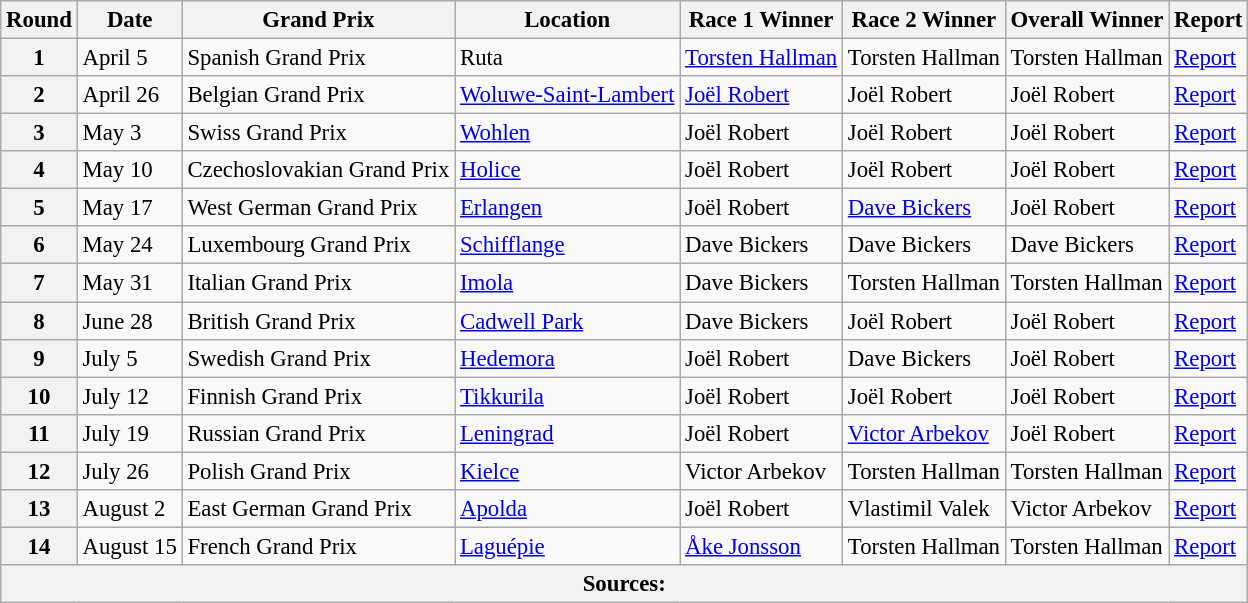<table class="wikitable" style="font-size: 95%;">
<tr>
<th align=center>Round</th>
<th align=center>Date</th>
<th align=center>Grand Prix</th>
<th align=center>Location</th>
<th align=center>Race 1 Winner</th>
<th align=center>Race 2 Winner</th>
<th align=center>Overall Winner</th>
<th align=center>Report</th>
</tr>
<tr>
<th>1</th>
<td>April 5</td>
<td> Spanish Grand Prix</td>
<td>Ruta</td>
<td> <a href='#'>Torsten Hallman</a></td>
<td> Torsten Hallman</td>
<td> Torsten Hallman</td>
<td><a href='#'>Report</a></td>
</tr>
<tr>
<th>2</th>
<td>April 26</td>
<td> Belgian Grand Prix</td>
<td><a href='#'>Woluwe-Saint-Lambert</a></td>
<td> <a href='#'>Joël Robert</a></td>
<td> Joël Robert</td>
<td> Joël Robert</td>
<td><a href='#'>Report</a></td>
</tr>
<tr>
<th>3</th>
<td>May 3</td>
<td> Swiss Grand Prix</td>
<td><a href='#'>Wohlen</a></td>
<td> Joël Robert</td>
<td> Joël Robert</td>
<td> Joël Robert</td>
<td><a href='#'>Report</a></td>
</tr>
<tr>
<th>4</th>
<td>May 10</td>
<td> Czechoslovakian Grand Prix</td>
<td><a href='#'>Holice</a></td>
<td> Joël Robert</td>
<td> Joël Robert</td>
<td> Joël Robert</td>
<td><a href='#'>Report</a></td>
</tr>
<tr>
<th>5</th>
<td>May 17</td>
<td> West German Grand Prix</td>
<td><a href='#'>Erlangen</a></td>
<td> Joël Robert</td>
<td> <a href='#'>Dave Bickers</a></td>
<td> Joël Robert</td>
<td><a href='#'>Report</a></td>
</tr>
<tr>
<th>6</th>
<td>May 24</td>
<td> Luxembourg Grand Prix</td>
<td><a href='#'>Schifflange</a></td>
<td> Dave Bickers</td>
<td> Dave Bickers</td>
<td> Dave Bickers</td>
<td><a href='#'>Report</a></td>
</tr>
<tr>
<th>7</th>
<td>May 31</td>
<td> Italian Grand Prix</td>
<td><a href='#'>Imola</a></td>
<td> Dave Bickers</td>
<td> Torsten Hallman</td>
<td> Torsten Hallman</td>
<td><a href='#'>Report</a></td>
</tr>
<tr>
<th>8</th>
<td>June 28</td>
<td> British Grand Prix</td>
<td><a href='#'>Cadwell Park</a></td>
<td> Dave Bickers</td>
<td> Joël Robert</td>
<td> Joël Robert</td>
<td><a href='#'>Report</a></td>
</tr>
<tr>
<th>9</th>
<td>July 5</td>
<td> Swedish Grand Prix</td>
<td><a href='#'>Hedemora</a></td>
<td> Joël Robert</td>
<td> Dave Bickers</td>
<td> Joël Robert</td>
<td><a href='#'>Report</a></td>
</tr>
<tr>
<th>10</th>
<td>July 12</td>
<td> Finnish Grand Prix</td>
<td><a href='#'>Tikkurila</a></td>
<td> Joël Robert</td>
<td> Joël Robert</td>
<td> Joël Robert</td>
<td><a href='#'>Report</a></td>
</tr>
<tr>
<th>11</th>
<td>July 19</td>
<td> Russian Grand Prix</td>
<td><a href='#'>Leningrad</a></td>
<td> Joël Robert</td>
<td> <a href='#'>Victor Arbekov</a></td>
<td> Joël Robert</td>
<td><a href='#'>Report</a></td>
</tr>
<tr>
<th>12</th>
<td>July 26</td>
<td> Polish Grand Prix</td>
<td><a href='#'>Kielce</a></td>
<td> Victor Arbekov</td>
<td> Torsten Hallman</td>
<td> Torsten Hallman</td>
<td><a href='#'>Report</a></td>
</tr>
<tr>
<th>13</th>
<td>August 2</td>
<td> East German Grand Prix</td>
<td><a href='#'>Apolda</a></td>
<td> Joël Robert</td>
<td> Vlastimil Valek</td>
<td> Victor Arbekov</td>
<td><a href='#'>Report</a></td>
</tr>
<tr>
<th>14</th>
<td>August 15</td>
<td> French Grand Prix</td>
<td><a href='#'>Laguépie</a></td>
<td> <a href='#'>Åke Jonsson</a></td>
<td> Torsten Hallman</td>
<td> Torsten Hallman</td>
<td><a href='#'>Report</a></td>
</tr>
<tr>
<th colspan=8>Sources:</th>
</tr>
</table>
